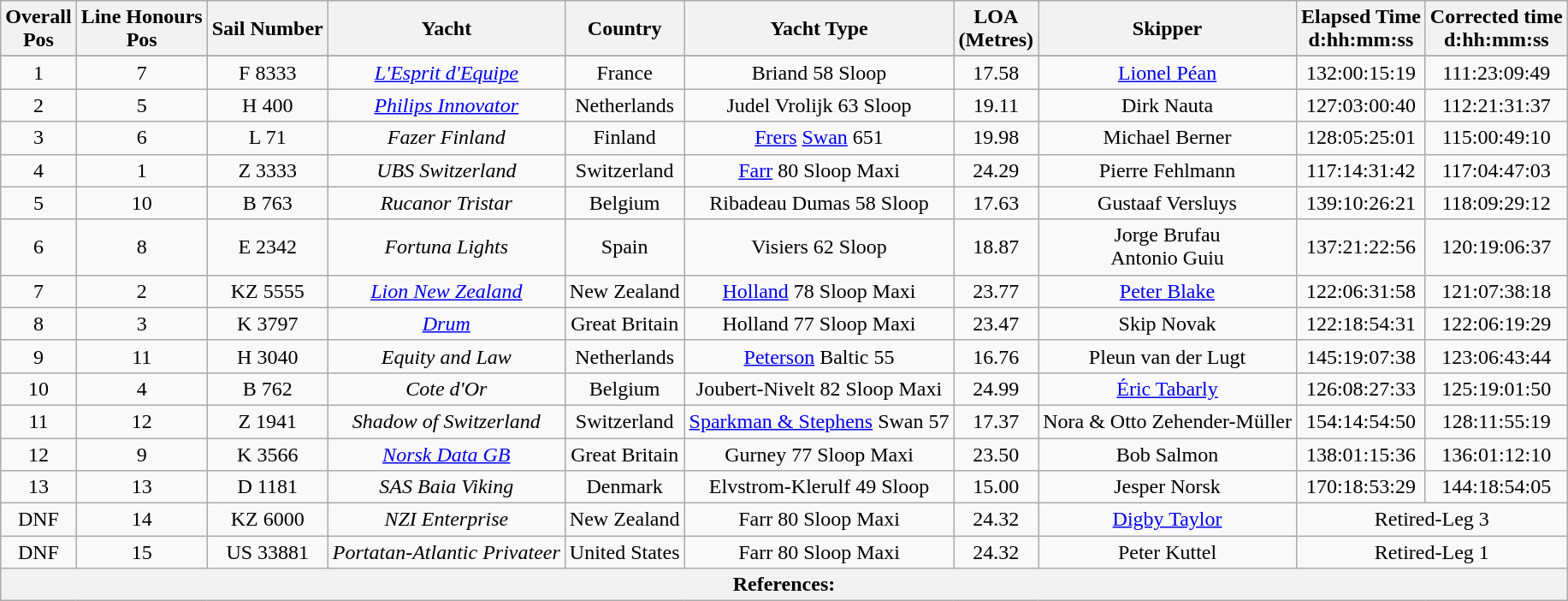<table class="wikitable sortable" style="text-align: center;" "font-size: 100%;">
<tr>
<th>Overall <br>Pos</th>
<th>Line Honours <br>Pos</th>
<th>Sail Number</th>
<th>Yacht</th>
<th>Country</th>
<th>Yacht Type</th>
<th>LOA<br>(Metres)</th>
<th>Skipper</th>
<th>Elapsed Time<br>d:hh:mm:ss</th>
<th>Corrected time <br>d:hh:mm:ss</th>
</tr>
<tr style="font-weight:bold">
</tr>
<tr>
<td>1</td>
<td>7</td>
<td>F 8333</td>
<td><em><a href='#'>L'Esprit d'Equipe</a></em></td>
<td> France</td>
<td>Briand 58 Sloop</td>
<td>17.58</td>
<td><a href='#'>Lionel Péan</a></td>
<td>132:00:15:19</td>
<td>111:23:09:49</td>
</tr>
<tr>
<td>2</td>
<td>5</td>
<td>H 400</td>
<td><em><a href='#'>Philips Innovator</a></em></td>
<td> Netherlands</td>
<td>Judel Vrolijk 63 Sloop</td>
<td>19.11</td>
<td>Dirk Nauta</td>
<td>127:03:00:40</td>
<td>112:21:31:37</td>
</tr>
<tr>
<td>3</td>
<td>6</td>
<td>L 71</td>
<td><em>Fazer Finland</em></td>
<td> Finland</td>
<td><a href='#'>Frers</a> <a href='#'>Swan</a> 651</td>
<td>19.98</td>
<td>Michael Berner</td>
<td>128:05:25:01</td>
<td>115:00:49:10</td>
</tr>
<tr>
<td>4</td>
<td>1</td>
<td>Z 3333</td>
<td><em>UBS Switzerland</em></td>
<td> Switzerland</td>
<td><a href='#'>Farr</a> 80 Sloop Maxi</td>
<td>24.29</td>
<td>Pierre Fehlmann</td>
<td>117:14:31:42</td>
<td>117:04:47:03</td>
</tr>
<tr>
<td>5</td>
<td>10</td>
<td>B 763</td>
<td><em>Rucanor Tristar</em></td>
<td> Belgium</td>
<td>Ribadeau Dumas 58 Sloop</td>
<td>17.63</td>
<td>Gustaaf Versluys</td>
<td>139:10:26:21</td>
<td>118:09:29:12</td>
</tr>
<tr>
<td>6</td>
<td>8</td>
<td>E 2342</td>
<td><em>Fortuna Lights</em></td>
<td> Spain</td>
<td>Visiers 62 Sloop</td>
<td>18.87</td>
<td>Jorge Brufau <br> Antonio Guiu</td>
<td>137:21:22:56</td>
<td>120:19:06:37</td>
</tr>
<tr>
<td>7</td>
<td>2</td>
<td>KZ 5555</td>
<td><em><a href='#'>Lion New Zealand</a></em></td>
<td> New Zealand</td>
<td><a href='#'>Holland</a> 78 Sloop Maxi</td>
<td>23.77</td>
<td><a href='#'>Peter Blake</a></td>
<td>122:06:31:58</td>
<td>121:07:38:18</td>
</tr>
<tr>
<td>8</td>
<td>3</td>
<td>K 3797</td>
<td><em><a href='#'>Drum</a></em></td>
<td> Great Britain</td>
<td>Holland 77 Sloop Maxi</td>
<td>23.47</td>
<td>Skip Novak</td>
<td>122:18:54:31</td>
<td>122:06:19:29</td>
</tr>
<tr>
<td>9</td>
<td>11</td>
<td>H 3040</td>
<td><em>Equity and Law</em></td>
<td> Netherlands</td>
<td><a href='#'>Peterson</a> Baltic 55</td>
<td>16.76</td>
<td>Pleun van der Lugt</td>
<td>145:19:07:38</td>
<td>123:06:43:44</td>
</tr>
<tr>
<td>10</td>
<td>4</td>
<td>B 762</td>
<td><em>Cote d'Or</em></td>
<td> Belgium</td>
<td>Joubert-Nivelt 82 Sloop Maxi</td>
<td>24.99</td>
<td><a href='#'>Éric Tabarly</a></td>
<td>126:08:27:33</td>
<td>125:19:01:50</td>
</tr>
<tr>
<td>11</td>
<td>12</td>
<td>Z 1941</td>
<td><em>Shadow of Switzerland</em></td>
<td> Switzerland</td>
<td><a href='#'>Sparkman & Stephens</a> Swan 57</td>
<td>17.37</td>
<td>Nora & Otto Zehender-Müller</td>
<td>154:14:54:50</td>
<td>128:11:55:19</td>
</tr>
<tr>
<td>12</td>
<td>9</td>
<td>K 3566</td>
<td><em><a href='#'>Norsk Data GB</a></em></td>
<td> Great Britain</td>
<td>Gurney 77 Sloop Maxi</td>
<td>23.50</td>
<td>Bob Salmon</td>
<td>138:01:15:36</td>
<td>136:01:12:10</td>
</tr>
<tr>
<td>13</td>
<td>13</td>
<td>D 1181</td>
<td><em>SAS Baia Viking</em></td>
<td> Denmark</td>
<td>Elvstrom-Klerulf 49 Sloop</td>
<td>15.00</td>
<td>Jesper Norsk</td>
<td>170:18:53:29</td>
<td>144:18:54:05</td>
</tr>
<tr>
<td>DNF</td>
<td>14</td>
<td>KZ 6000</td>
<td><em>NZI Enterprise</em></td>
<td> New Zealand</td>
<td>Farr 80 Sloop Maxi</td>
<td>24.32</td>
<td><a href='#'>Digby Taylor</a></td>
<td colspan=2, align="center">Retired-Leg 3</td>
</tr>
<tr>
<td>DNF</td>
<td>15</td>
<td>US 33881</td>
<td><em>Portatan-Atlantic Privateer</em></td>
<td> United States</td>
<td>Farr 80 Sloop Maxi</td>
<td>24.32</td>
<td>Peter Kuttel</td>
<td colspan=2, align="center">Retired-Leg 1</td>
</tr>
<tr>
<th colspan=10>References:</th>
</tr>
</table>
